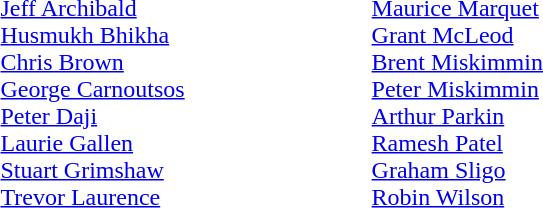<table style="width: 30em;">
<tr>
</tr>
<tr align=left valign=top>
<td><a href='#'>Jeff Archibald</a><br><a href='#'>Husmukh Bhikha</a><br><a href='#'>Chris Brown</a><br><a href='#'>George Carnoutsos</a><br><a href='#'>Peter Daji</a><br><a href='#'>Laurie Gallen</a><br><a href='#'>Stuart Grimshaw</a><br><a href='#'>Trevor Laurence</a></td>
<td><a href='#'>Maurice Marquet</a><br><a href='#'>Grant McLeod</a><br><a href='#'>Brent Miskimmin</a><br><a href='#'>Peter Miskimmin</a><br><a href='#'>Arthur Parkin</a><br><a href='#'>Ramesh Patel</a><br><a href='#'>Graham Sligo</a><br><a href='#'>Robin Wilson</a></td>
</tr>
</table>
